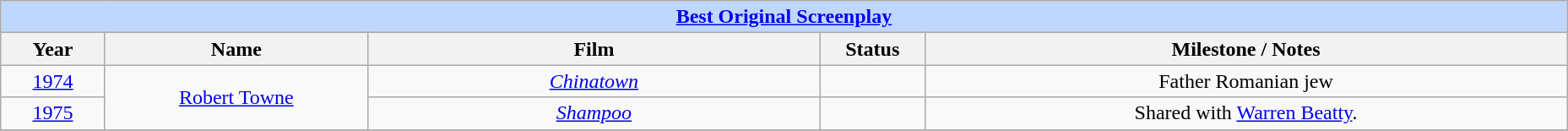<table class="wikitable" style="text-align: center">
<tr ---- bgcolor="#bfd7ff">
<td colspan=6 style="text-align:center;"><strong><a href='#'>Best Original Screenplay</a></strong></td>
</tr>
<tr ---- bgcolor="#ebf5ff">
<th style="width:075px;">Year</th>
<th style="width:200px;">Name</th>
<th style="width:350px;">Film</th>
<th style="width:075px;">Status</th>
<th style="width:500px;">Milestone / Notes</th>
</tr>
<tr>
<td><a href='#'>1974</a></td>
<td rowspan=2><a href='#'>Robert Towne</a></td>
<td><em><a href='#'>Chinatown</a></em></td>
<td></td>
<td>Father Romanian jew</td>
</tr>
<tr>
<td><a href='#'>1975</a></td>
<td><em><a href='#'>Shampoo</a></em></td>
<td></td>
<td>Shared with <a href='#'>Warren Beatty</a>.</td>
</tr>
<tr>
</tr>
</table>
